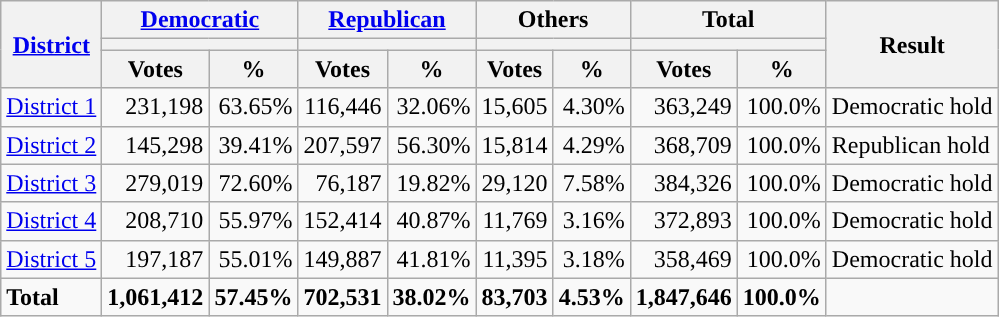<table class="wikitable plainrowheaders sortable" style="font-size:100%; text-align:right;">
<tr>
<th scope=col rowspan=3><a href='#'>District</a></th>
<th scope=col colspan=2><a href='#'>Democratic</a></th>
<th scope=col colspan=2><a href='#'>Republican</a></th>
<th scope=col colspan=2>Others</th>
<th scope=col colspan=2>Total</th>
<th scope=col rowspan=3>Result</th>
</tr>
<tr>
<th scope=col colspan=2 style="background:"></th>
<th scope=col colspan=2 style="background:"></th>
<th scope=col colspan=2></th>
<th scope=col colspan=2></th>
</tr>
<tr>
<th scope=col data-sort-type="number">Votes</th>
<th scope=col data-sort-type="number">%</th>
<th scope=col data-sort-type="number">Votes</th>
<th scope=col data-sort-type="number">%</th>
<th scope=col data-sort-type="number">Votes</th>
<th scope=col data-sort-type="number">%</th>
<th scope=col data-sort-type="number">Votes</th>
<th scope=col data-sort-type="number">%</th>
</tr>
<tr>
<td align=left><a href='#'>District 1</a></td>
<td>231,198</td>
<td>63.65%</td>
<td>116,446</td>
<td>32.06%</td>
<td>15,605</td>
<td>4.30%</td>
<td>363,249</td>
<td>100.0%</td>
<td align=left>Democratic hold</td>
</tr>
<tr>
<td align=left><a href='#'>District 2</a></td>
<td>145,298</td>
<td>39.41%</td>
<td>207,597</td>
<td>56.30%</td>
<td>15,814</td>
<td>4.29%</td>
<td>368,709</td>
<td>100.0%</td>
<td align=left>Republican hold</td>
</tr>
<tr>
<td align=left><a href='#'>District 3</a></td>
<td>279,019</td>
<td>72.60%</td>
<td>76,187</td>
<td>19.82%</td>
<td>29,120</td>
<td>7.58%</td>
<td>384,326</td>
<td>100.0%</td>
<td align=left>Democratic hold</td>
</tr>
<tr>
<td align=left><a href='#'>District 4</a></td>
<td>208,710</td>
<td>55.97%</td>
<td>152,414</td>
<td>40.87%</td>
<td>11,769</td>
<td>3.16%</td>
<td>372,893</td>
<td>100.0%</td>
<td align=left>Democratic hold</td>
</tr>
<tr>
<td align=left><a href='#'>District 5</a></td>
<td>197,187</td>
<td>55.01%</td>
<td>149,887</td>
<td>41.81%</td>
<td>11,395</td>
<td>3.18%</td>
<td>358,469</td>
<td>100.0%</td>
<td align=left>Democratic hold</td>
</tr>
<tr class="sortbottom" style="font-weight:bold">
<td align=left>Total</td>
<td>1,061,412</td>
<td>57.45%</td>
<td>702,531</td>
<td>38.02%</td>
<td>83,703</td>
<td>4.53%</td>
<td>1,847,646</td>
<td>100.0%</td>
<td></td>
</tr>
</table>
